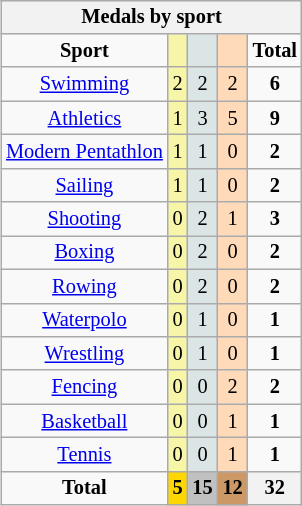<table class="wikitable" style="font-size:85%; float:right;">
<tr style="background:#efefef;">
<th colspan=7><strong>Medals by sport</strong></th>
</tr>
<tr align=center>
<td><strong>Sport</strong></td>
<td bgcolor=#f7f6a8></td>
<td bgcolor=#dce5e5></td>
<td bgcolor=#ffdab9></td>
<td><strong>Total</strong></td>
</tr>
<tr align=center>
<td><a href='#'>Swimming</a></td>
<td style="background:#F7F6A8;">2</td>
<td style="background:#DCE5E5;">2</td>
<td style="background:#FFDAB9;">2</td>
<td><strong>6</strong></td>
</tr>
<tr align=center>
<td><a href='#'>Athletics</a></td>
<td style="background:#F7F6A8;">1</td>
<td style="background:#DCE5E5;">3</td>
<td style="background:#FFDAB9;">5</td>
<td><strong>9</strong></td>
</tr>
<tr align=center>
<td><a href='#'>Modern Pentathlon</a></td>
<td style="background:#F7F6A8;">1</td>
<td style="background:#DCE5E5;">1</td>
<td style="background:#FFDAB9;">0</td>
<td><strong>2</strong></td>
</tr>
<tr align=center>
<td><a href='#'>Sailing</a></td>
<td style="background:#F7F6A8;">1</td>
<td style="background:#DCE5E5;">1</td>
<td style="background:#FFDAB9;">0</td>
<td><strong>2</strong></td>
</tr>
<tr align=center>
<td><a href='#'>Shooting</a></td>
<td style="background:#F7F6A8;">0</td>
<td style="background:#DCE5E5;">2</td>
<td style="background:#FFDAB9;">1</td>
<td><strong>3</strong></td>
</tr>
<tr align=center>
<td><a href='#'>Boxing</a></td>
<td style="background:#F7F6A8;">0</td>
<td style="background:#DCE5E5;">2</td>
<td style="background:#FFDAB9;">0</td>
<td><strong>2</strong></td>
</tr>
<tr align=center>
<td><a href='#'>Rowing</a></td>
<td style="background:#F7F6A8;">0</td>
<td style="background:#DCE5E5;">2</td>
<td style="background:#FFDAB9;">0</td>
<td><strong>2</strong></td>
</tr>
<tr align=center>
<td><a href='#'>Waterpolo</a></td>
<td style="background:#F7F6A8;">0</td>
<td style="background:#DCE5E5;">1</td>
<td style="background:#FFDAB9;">0</td>
<td><strong>1</strong></td>
</tr>
<tr align=center>
<td><a href='#'>Wrestling</a></td>
<td style="background:#F7F6A8;">0</td>
<td style="background:#DCE5E5;">1</td>
<td style="background:#FFDAB9;">0</td>
<td><strong>1</strong></td>
</tr>
<tr align=center>
<td><a href='#'>Fencing</a></td>
<td style="background:#F7F6A8;">0</td>
<td style="background:#DCE5E5;">0</td>
<td style="background:#FFDAB9;">2</td>
<td><strong>2</strong></td>
</tr>
<tr align=center>
<td><a href='#'>Basketball</a></td>
<td style="background:#F7F6A8;">0</td>
<td style="background:#DCE5E5;">0</td>
<td style="background:#FFDAB9;">1</td>
<td><strong>1</strong></td>
</tr>
<tr align=center>
<td><a href='#'>Tennis</a></td>
<td style="background:#F7F6A8;">0</td>
<td style="background:#DCE5E5;">0</td>
<td style="background:#FFDAB9;">1</td>
<td><strong>1</strong></td>
</tr>
<tr align=center>
<td><strong>Total</strong></td>
<th style="background:gold;"><strong>5</strong></th>
<th style="background:silver;"><strong>15</strong></th>
<th style="background:#c96;"><strong>12</strong></th>
<th><strong>32</strong></th>
</tr>
</table>
